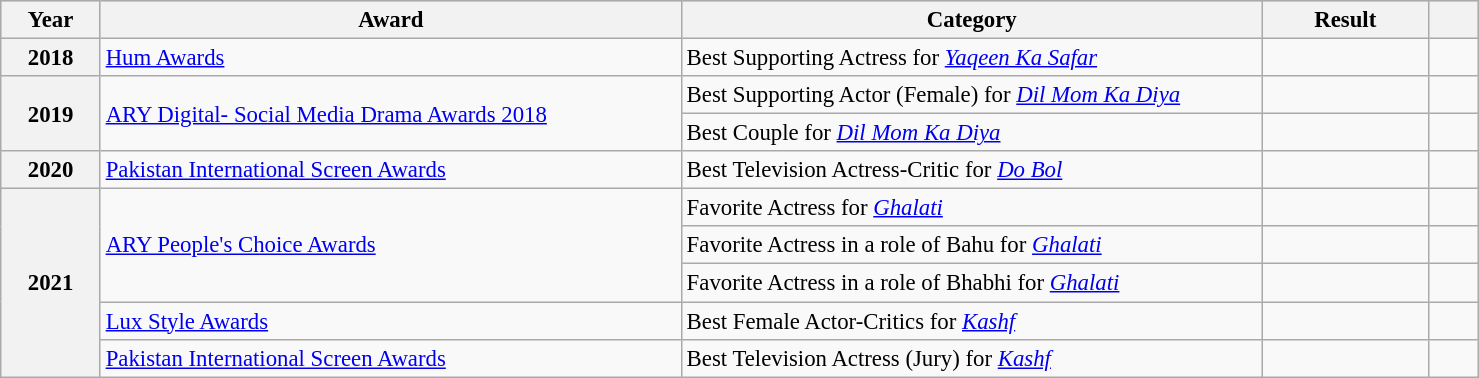<table class="wikitable" width="78%" style="font-size: 95%;">
<tr style="background:#ccc; text-align:center;">
<th scope="col" width="6%">Year</th>
<th scope="col" width="35%%">Award</th>
<th scope="col" width="35%">Category</th>
<th scope="col" width="10%">Result</th>
<th scope="col" width="3%"></th>
</tr>
<tr>
<th>2018</th>
<td><a href='#'>Hum Awards</a></td>
<td>Best Supporting Actress for <em><a href='#'>Yaqeen Ka Safar</a></em></td>
<td></td>
<td></td>
</tr>
<tr>
<th rowspan="2">2019</th>
<td rowspan="2"><a href='#'>ARY Digital- Social Media Drama Awards 2018</a></td>
<td>Best Supporting Actor (Female) for <em><a href='#'>Dil Mom Ka Diya</a></em></td>
<td></td>
<td></td>
</tr>
<tr>
<td>Best Couple for <em><a href='#'>Dil Mom Ka Diya</a></em></td>
<td></td>
<td></td>
</tr>
<tr>
<th>2020</th>
<td><a href='#'>Pakistan International Screen Awards</a></td>
<td>Best Television Actress-Critic for <em><a href='#'>Do Bol</a></em></td>
<td></td>
<td></td>
</tr>
<tr>
<th rowspan="5">2021</th>
<td rowspan="3"><a href='#'>ARY People's Choice Awards</a></td>
<td>Favorite Actress for <em><a href='#'>Ghalati</a></em></td>
<td></td>
<td></td>
</tr>
<tr>
<td>Favorite Actress in a role of Bahu for <em><a href='#'>Ghalati</a></em></td>
<td></td>
<td></td>
</tr>
<tr>
<td>Favorite Actress in a role of Bhabhi for <em><a href='#'>Ghalati</a></em></td>
<td></td>
<td></td>
</tr>
<tr>
<td><a href='#'>Lux Style Awards</a></td>
<td>Best Female Actor-Critics for <em><a href='#'>Kashf</a></em></td>
<td></td>
<td></td>
</tr>
<tr>
<td><a href='#'>Pakistan International Screen Awards</a></td>
<td>Best Television Actress (Jury) for <em><a href='#'>Kashf</a></em></td>
<td></td>
<td></td>
</tr>
</table>
